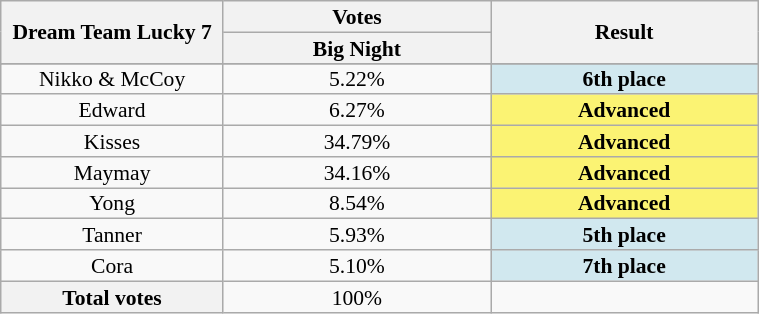<table class="wikitable" style="text-align:center; font-size:90%; line-height:14px;" width="40%">
<tr>
<th rowspan="2" width="25%">Dream Team Lucky 7</th>
<th colspan="1" width="30%">Votes</th>
<th rowspan="2" width="30%">Result</th>
</tr>
<tr>
<th width="05%">Big Night</th>
</tr>
<tr>
</tr>
<tr>
<td>Nikko & McCoy</td>
<td>5.22%</td>
<td align="center" bgcolor="#D1E8EF"><strong>6th place</strong></td>
</tr>
<tr>
<td>Edward</td>
<td>6.27%</td>
<td align="center" style="background:#FBF373;"><strong>Advanced</strong></td>
</tr>
<tr>
<td>Kisses</td>
<td>34.79%</td>
<td align="center" style="background:#FBF373;"><strong>Advanced</strong></td>
</tr>
<tr>
<td>Maymay</td>
<td>34.16%</td>
<td align="center" style="background:#FBF373;"><strong>Advanced</strong></td>
</tr>
<tr>
<td>Yong</td>
<td>8.54%</td>
<td align="center" style="background:#FBF373;"><strong>Advanced</strong></td>
</tr>
<tr>
<td>Tanner</td>
<td>5.93%</td>
<td align="center" bgcolor="#D1E8EF"><strong>5th place</strong></td>
</tr>
<tr>
<td>Cora</td>
<td>5.10%</td>
<td align="center" bgcolor="#D1E8EF"><strong>7th place</strong></td>
</tr>
<tr>
<th colspan=1>Total votes</th>
<td>100%</td>
<td></td>
</tr>
</table>
